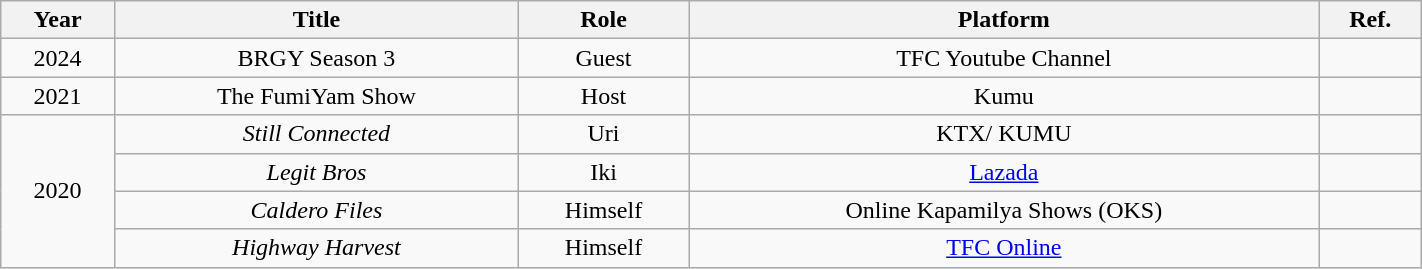<table class="wikitable" style="text-align:center; width:75%">
<tr>
<th>Year</th>
<th>Title</th>
<th>Role</th>
<th>Platform</th>
<th>Ref.</th>
</tr>
<tr>
<td>2024</td>
<td>BRGY Season 3</td>
<td>Guest</td>
<td>TFC Youtube Channel</td>
<td></td>
</tr>
<tr>
<td>2021</td>
<td>The FumiYam Show</td>
<td>Host</td>
<td>Kumu</td>
<td></td>
</tr>
<tr>
<td rowspan="4">2020</td>
<td><em>Still Connected</em></td>
<td>Uri</td>
<td>KTX/ KUMU</td>
<td></td>
</tr>
<tr>
<td><em>Legit Bros</em></td>
<td>Iki</td>
<td><a href='#'>Lazada</a></td>
<td></td>
</tr>
<tr>
<td><em>Caldero Files</em></td>
<td>Himself</td>
<td>Online Kapamilya Shows (OKS)</td>
<td></td>
</tr>
<tr>
<td><em>Highway Harvest</em></td>
<td>Himself</td>
<td><a href='#'>TFC Online</a></td>
<td></td>
</tr>
</table>
